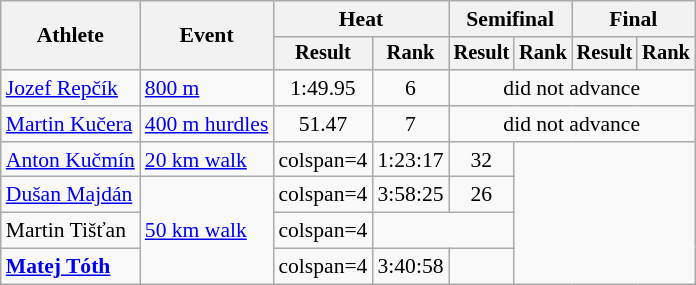<table class="wikitable" style="font-size:90%">
<tr>
<th rowspan="2">Athlete</th>
<th rowspan="2">Event</th>
<th colspan="2">Heat</th>
<th colspan="2">Semifinal</th>
<th colspan="2">Final</th>
</tr>
<tr style="font-size:95%">
<th>Result</th>
<th>Rank</th>
<th>Result</th>
<th>Rank</th>
<th>Result</th>
<th>Rank</th>
</tr>
<tr align=center>
<td align=left><a href='#'>Jozef Repčík</a></td>
<td align=left><a href='#'>800 m</a></td>
<td>1:49.95</td>
<td>6</td>
<td colspan=4>did not advance</td>
</tr>
<tr align=center>
<td align=left><a href='#'>Martin Kučera</a></td>
<td align=left><a href='#'>400 m hurdles</a></td>
<td>51.47</td>
<td>7</td>
<td colspan=4>did not advance</td>
</tr>
<tr align=center>
<td align=left><a href='#'>Anton Kučmín</a></td>
<td align=left><a href='#'>20 km walk</a></td>
<td>colspan=4 </td>
<td>1:23:17</td>
<td>32</td>
</tr>
<tr align=center>
<td align=left><a href='#'>Dušan Majdán</a></td>
<td align=left rowspan=3><a href='#'>50 km walk</a></td>
<td>colspan=4 </td>
<td>3:58:25</td>
<td>26</td>
</tr>
<tr align=center>
<td align=left>Martin Tišťan</td>
<td>colspan=4 </td>
<td colspan=2></td>
</tr>
<tr align=center>
<td align=left><strong><a href='#'>Matej Tóth</a></strong></td>
<td>colspan=4 </td>
<td>3:40:58</td>
<td></td>
</tr>
</table>
